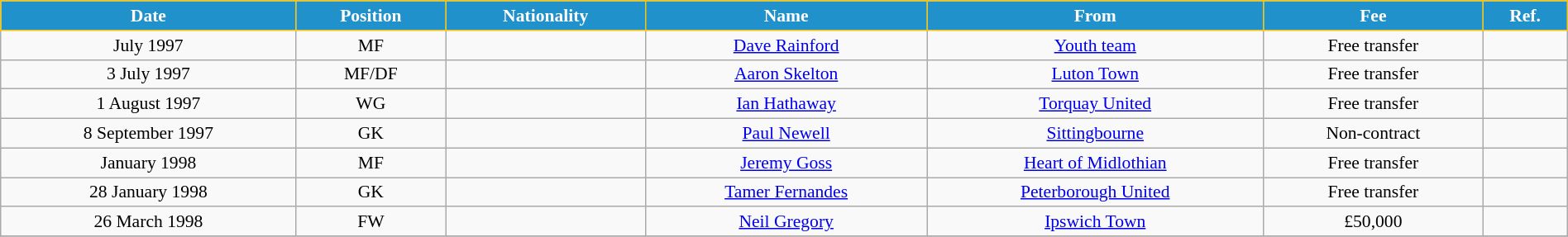<table class="wikitable" style="text-align:center; font-size:90%; width:100%;">
<tr>
<th style="background:#2191CC; color:white; border:1px solid #F7C408; text-align:center;">Date</th>
<th style="background:#2191CC; color:white; border:1px solid #F7C408; text-align:center;">Position</th>
<th style="background:#2191CC; color:white; border:1px solid #F7C408; text-align:center;">Nationality</th>
<th style="background:#2191CC; color:white; border:1px solid #F7C408; text-align:center;">Name</th>
<th style="background:#2191CC; color:white; border:1px solid #F7C408; text-align:center;">From</th>
<th style="background:#2191CC; color:white; border:1px solid #F7C408; text-align:center;">Fee</th>
<th style="background:#2191CC; color:white; border:1px solid #F7C408; text-align:center;">Ref.</th>
</tr>
<tr>
<td>July 1997</td>
<td>MF</td>
<td></td>
<td><a href='#'>Dave Rainford</a></td>
<td><a href='#'>Youth team</a></td>
<td>Free transfer</td>
<td></td>
</tr>
<tr>
<td>3 July 1997</td>
<td>MF/DF</td>
<td></td>
<td><a href='#'>Aaron Skelton</a></td>
<td> <a href='#'>Luton Town</a></td>
<td>Free transfer</td>
<td></td>
</tr>
<tr>
<td>1 August 1997</td>
<td>WG</td>
<td></td>
<td><a href='#'>Ian Hathaway</a></td>
<td> <a href='#'>Torquay United</a></td>
<td>Free transfer</td>
<td></td>
</tr>
<tr>
<td>8 September 1997</td>
<td>GK</td>
<td></td>
<td><a href='#'>Paul Newell</a></td>
<td> <a href='#'>Sittingbourne</a></td>
<td>Non-contract</td>
<td></td>
</tr>
<tr>
<td>January 1998</td>
<td>MF</td>
<td></td>
<td><a href='#'>Jeremy Goss</a></td>
<td> <a href='#'>Heart of Midlothian</a></td>
<td>Free transfer</td>
<td></td>
</tr>
<tr>
<td>28 January 1998</td>
<td>GK</td>
<td></td>
<td><a href='#'>Tamer Fernandes</a></td>
<td> <a href='#'>Peterborough United</a></td>
<td>Free transfer</td>
<td></td>
</tr>
<tr>
<td>26 March 1998</td>
<td>FW</td>
<td></td>
<td><a href='#'>Neil Gregory</a></td>
<td> <a href='#'>Ipswich Town</a></td>
<td>£50,000</td>
<td></td>
</tr>
<tr>
</tr>
</table>
